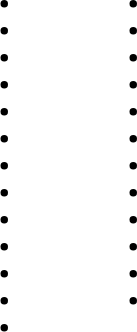<table>
<tr>
<td style="vertical-align:top; width:25%;"><br><ul><li></li><li></li><li></li><li></li><li></li><li></li><li></li><li></li><li></li><li></li><li></li><li></li><li></li></ul></td>
<td style="vertical-align:top; width:25%;"><br><ul><li></li><li></li><li></li><li></li><li></li><li></li><li></li><li></li><li></li><li></li><li></li><li></li></ul></td>
</tr>
</table>
